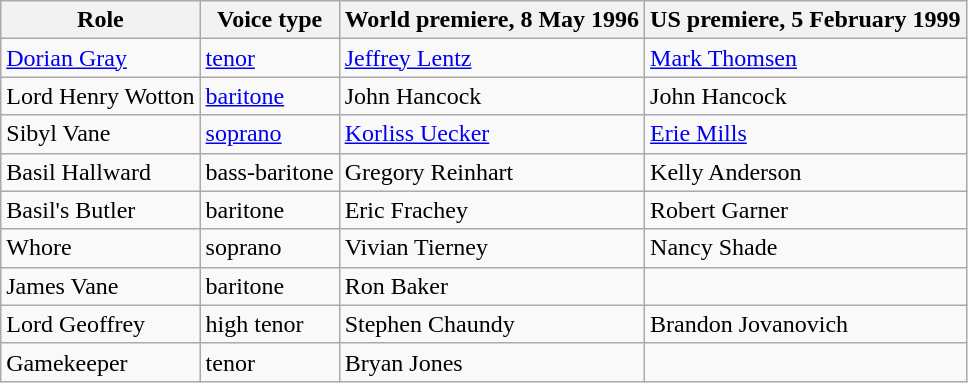<table class="wikitable">
<tr>
<th>Role</th>
<th>Voice type</th>
<th>World premiere, 8 May 1996</th>
<th>US premiere, 5 February 1999</th>
</tr>
<tr>
<td><a href='#'>Dorian Gray</a></td>
<td><a href='#'>tenor</a></td>
<td><a href='#'>Jeffrey Lentz</a></td>
<td><a href='#'>Mark Thomsen</a></td>
</tr>
<tr>
<td>Lord Henry Wotton</td>
<td><a href='#'>baritone</a></td>
<td>John Hancock</td>
<td>John Hancock</td>
</tr>
<tr>
<td>Sibyl Vane</td>
<td><a href='#'>soprano</a></td>
<td><a href='#'>Korliss Uecker</a></td>
<td><a href='#'>Erie Mills</a></td>
</tr>
<tr>
<td>Basil Hallward</td>
<td>bass-baritone</td>
<td>Gregory Reinhart</td>
<td>Kelly Anderson</td>
</tr>
<tr>
<td>Basil's Butler</td>
<td>baritone</td>
<td>Eric Frachey</td>
<td>Robert Garner</td>
</tr>
<tr>
<td>Whore</td>
<td>soprano</td>
<td>Vivian Tierney</td>
<td>Nancy Shade</td>
</tr>
<tr>
<td>James Vane</td>
<td>baritone</td>
<td>Ron Baker</td>
<td></td>
</tr>
<tr>
<td>Lord Geoffrey</td>
<td>high tenor</td>
<td>Stephen Chaundy</td>
<td>Brandon Jovanovich</td>
</tr>
<tr>
<td>Gamekeeper</td>
<td>tenor</td>
<td>Bryan Jones</td>
<td></td>
</tr>
</table>
